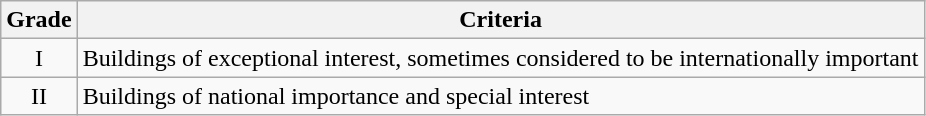<table class="wikitable">
<tr>
<th>Grade</th>
<th>Criteria</th>
</tr>
<tr>
<td align="center" >I</td>
<td>Buildings of exceptional interest, sometimes considered to be internationally important</td>
</tr>
<tr>
<td align="center" >II</td>
<td>Buildings of national importance and special interest</td>
</tr>
</table>
